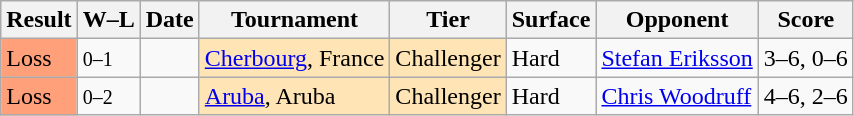<table class="sortable wikitable">
<tr>
<th>Result</th>
<th class="unsortable">W–L</th>
<th>Date</th>
<th>Tournament</th>
<th>Tier</th>
<th>Surface</th>
<th>Opponent</th>
<th class="unsortable">Score</th>
</tr>
<tr>
<td style="background:#ffa07a;">Loss</td>
<td><small>0–1</small></td>
<td></td>
<td style="background:moccasin;"><a href='#'>Cherbourg</a>, France</td>
<td style="background:moccasin;">Challenger</td>
<td>Hard</td>
<td> <a href='#'>Stefan Eriksson</a></td>
<td>3–6, 0–6</td>
</tr>
<tr>
<td style="background:#ffa07a;">Loss</td>
<td><small>0–2</small></td>
<td></td>
<td style="background:moccasin;"><a href='#'>Aruba</a>, Aruba</td>
<td style="background:moccasin;">Challenger</td>
<td>Hard</td>
<td> <a href='#'>Chris Woodruff</a></td>
<td>4–6, 2–6</td>
</tr>
</table>
